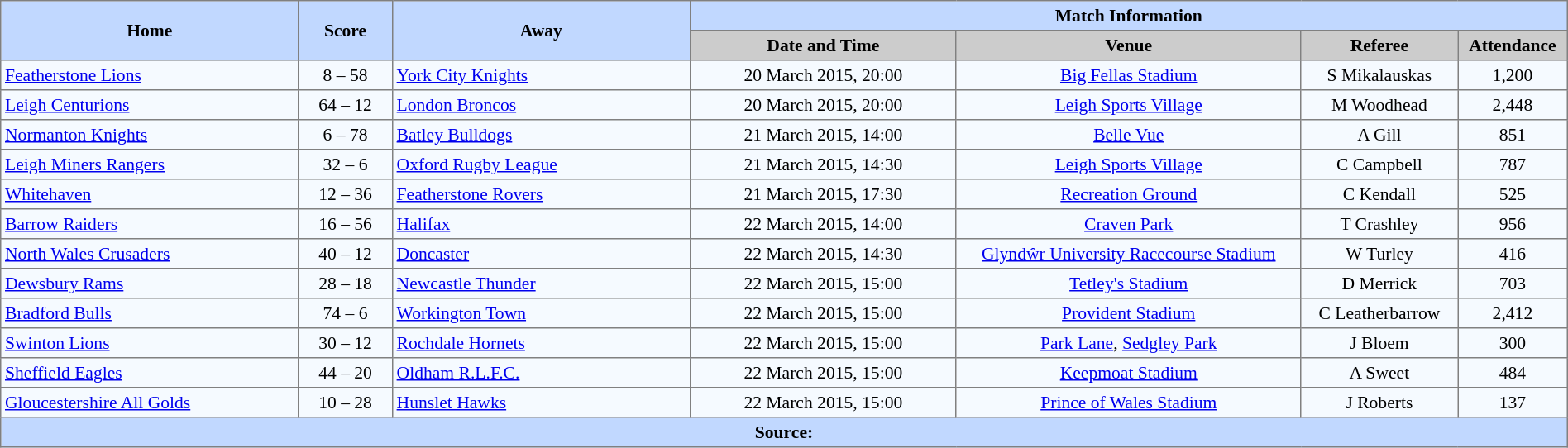<table border=1 style="border-collapse:collapse; font-size:90%; text-align:center;" cellpadding=3 cellspacing=0 width=100%>
<tr bgcolor=#C1D8FF>
<th rowspan=2 width=19%>Home</th>
<th rowspan=2 width=6%>Score</th>
<th rowspan=2 width=19%>Away</th>
<th colspan=6>Match Information</th>
</tr>
<tr bgcolor=#CCCCCC>
<th width=17%>Date and Time</th>
<th width=22%>Venue</th>
<th width=10%>Referee</th>
<th width=7%>Attendance</th>
</tr>
<tr bgcolor=#F5FAFF>
<td align=left><a href='#'>Featherstone Lions</a></td>
<td>8 – 58</td>
<td align=left> <a href='#'>York City Knights</a></td>
<td>20 March 2015, 20:00</td>
<td><a href='#'>Big Fellas Stadium</a></td>
<td>S Mikalauskas</td>
<td>1,200</td>
</tr>
<tr bgcolor=#F5FAFF>
<td align=left> <a href='#'>Leigh Centurions</a></td>
<td>64 – 12</td>
<td align=left> <a href='#'>London Broncos</a></td>
<td>20 March 2015, 20:00</td>
<td><a href='#'>Leigh Sports Village</a></td>
<td>M Woodhead</td>
<td>2,448</td>
</tr>
<tr bgcolor=#F5FAFF>
<td align=left><a href='#'>Normanton Knights</a></td>
<td>6 – 78</td>
<td align=left> <a href='#'>Batley Bulldogs</a></td>
<td>21 March 2015, 14:00</td>
<td><a href='#'>Belle Vue</a></td>
<td>A Gill</td>
<td>851</td>
</tr>
<tr bgcolor=#F5FAFF>
<td align=left><a href='#'>Leigh Miners Rangers</a></td>
<td>32 – 6</td>
<td align=left> <a href='#'>Oxford Rugby League</a></td>
<td>21 March 2015, 14:30</td>
<td><a href='#'>Leigh Sports Village</a></td>
<td>C Campbell</td>
<td>787</td>
</tr>
<tr bgcolor=#F5FAFF>
<td align=left> <a href='#'>Whitehaven</a></td>
<td>12 – 36</td>
<td align=left> <a href='#'>Featherstone Rovers</a></td>
<td>21 March 2015, 17:30</td>
<td><a href='#'>Recreation Ground</a></td>
<td>C Kendall</td>
<td>525</td>
</tr>
<tr bgcolor=#F5FAFF>
<td align=left> <a href='#'>Barrow Raiders</a></td>
<td>16 – 56</td>
<td align=left> <a href='#'>Halifax</a></td>
<td>22 March 2015, 14:00</td>
<td><a href='#'>Craven Park</a></td>
<td>T Crashley</td>
<td>956</td>
</tr>
<tr bgcolor=#F5FAFF>
<td align=left> <a href='#'>North Wales Crusaders</a></td>
<td>40 – 12</td>
<td align=left> <a href='#'>Doncaster</a></td>
<td>22 March 2015, 14:30</td>
<td><a href='#'>Glyndŵr University Racecourse Stadium</a></td>
<td>W Turley</td>
<td>416</td>
</tr>
<tr bgcolor=#F5FAFF>
<td align=left> <a href='#'>Dewsbury Rams</a></td>
<td>28 – 18</td>
<td align=left> <a href='#'>Newcastle Thunder</a></td>
<td>22 March 2015, 15:00</td>
<td><a href='#'>Tetley's Stadium</a></td>
<td>D Merrick</td>
<td>703</td>
</tr>
<tr bgcolor=#F5FAFF>
<td align=left> <a href='#'>Bradford Bulls</a></td>
<td>74 – 6</td>
<td align=left> <a href='#'>Workington Town</a></td>
<td>22 March 2015, 15:00</td>
<td><a href='#'>Provident Stadium</a></td>
<td>C Leatherbarrow</td>
<td>2,412</td>
</tr>
<tr bgcolor=#F5FAFF>
<td align=left> <a href='#'>Swinton Lions</a></td>
<td>30 – 12</td>
<td align=left> <a href='#'>Rochdale Hornets</a></td>
<td>22 March 2015, 15:00</td>
<td><a href='#'>Park Lane</a>, <a href='#'>Sedgley Park</a></td>
<td>J Bloem</td>
<td>300</td>
</tr>
<tr bgcolor=#F5FAFF>
<td align=left> <a href='#'>Sheffield Eagles</a></td>
<td>44 – 20</td>
<td align=left> <a href='#'>Oldham R.L.F.C.</a></td>
<td>22 March 2015, 15:00</td>
<td><a href='#'>Keepmoat Stadium</a></td>
<td>A Sweet</td>
<td>484</td>
</tr>
<tr bgcolor=#F5FAFF>
<td align=left> <a href='#'>Gloucestershire All Golds</a></td>
<td>10 – 28</td>
<td align=left> <a href='#'>Hunslet Hawks</a></td>
<td>22 March 2015, 15:00</td>
<td><a href='#'>Prince of Wales Stadium</a></td>
<td>J Roberts</td>
<td>137</td>
</tr>
<tr style="background:#c1d8ff;">
<th colspan=12>Source:</th>
</tr>
</table>
